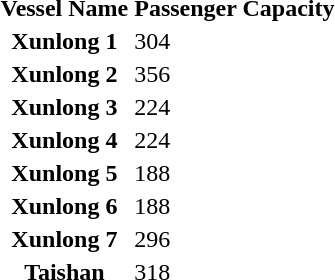<table>
<tr>
<th>Vessel Name</th>
<th>Passenger Capacity</th>
</tr>
<tr>
<th>Xunlong 1</th>
<td>304</td>
</tr>
<tr>
<th>Xunlong 2</th>
<td>356</td>
</tr>
<tr>
<th>Xunlong 3</th>
<td>224</td>
</tr>
<tr>
<th>Xunlong 4</th>
<td>224</td>
</tr>
<tr>
<th>Xunlong 5</th>
<td>188</td>
</tr>
<tr>
<th>Xunlong 6</th>
<td>188</td>
</tr>
<tr>
<th>Xunlong 7</th>
<td>296</td>
</tr>
<tr>
<th>Taishan</th>
<td>318</td>
</tr>
</table>
